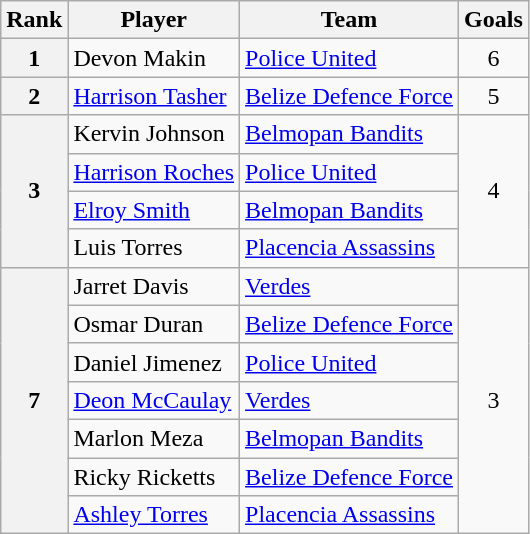<table class="wikitable" style="text-align:center">
<tr>
<th>Rank</th>
<th>Player</th>
<th>Team</th>
<th>Goals</th>
</tr>
<tr>
<th rowspan="1">1</th>
<td align="left"> Devon Makin</td>
<td align="left"><a href='#'>Police United</a></td>
<td rowspan="1">6</td>
</tr>
<tr>
<th rowspan="1">2</th>
<td align="left"> <a href='#'>Harrison Tasher</a></td>
<td align="left"><a href='#'>Belize Defence Force</a></td>
<td rowspan="1">5</td>
</tr>
<tr>
<th rowspan="4">3</th>
<td align="left"> Kervin Johnson</td>
<td align="left"><a href='#'>Belmopan Bandits</a></td>
<td rowspan="4">4</td>
</tr>
<tr>
<td align="left"> <a href='#'>Harrison Roches</a></td>
<td align="left"><a href='#'>Police United</a></td>
</tr>
<tr>
<td align="left"> <a href='#'>Elroy Smith</a></td>
<td align="left"><a href='#'>Belmopan Bandits</a></td>
</tr>
<tr>
<td align="left"> Luis Torres</td>
<td align="left"><a href='#'>Placencia Assassins</a></td>
</tr>
<tr>
<th rowspan="7">7</th>
<td align="left"> Jarret Davis</td>
<td align="left"><a href='#'>Verdes</a></td>
<td rowspan="7">3</td>
</tr>
<tr>
<td align="left"> Osmar Duran</td>
<td align="left"><a href='#'>Belize Defence Force</a></td>
</tr>
<tr>
<td align="left"> Daniel Jimenez</td>
<td align="left"><a href='#'>Police United</a></td>
</tr>
<tr>
<td align="left"> <a href='#'>Deon McCaulay</a></td>
<td align="left"><a href='#'>Verdes</a></td>
</tr>
<tr>
<td align="left"> Marlon Meza</td>
<td align="left"><a href='#'>Belmopan Bandits</a></td>
</tr>
<tr>
<td align="left"> Ricky Ricketts</td>
<td align="left"><a href='#'>Belize Defence Force</a></td>
</tr>
<tr>
<td align="left"> <a href='#'>Ashley Torres</a></td>
<td align="left"><a href='#'>Placencia Assassins</a></td>
</tr>
</table>
